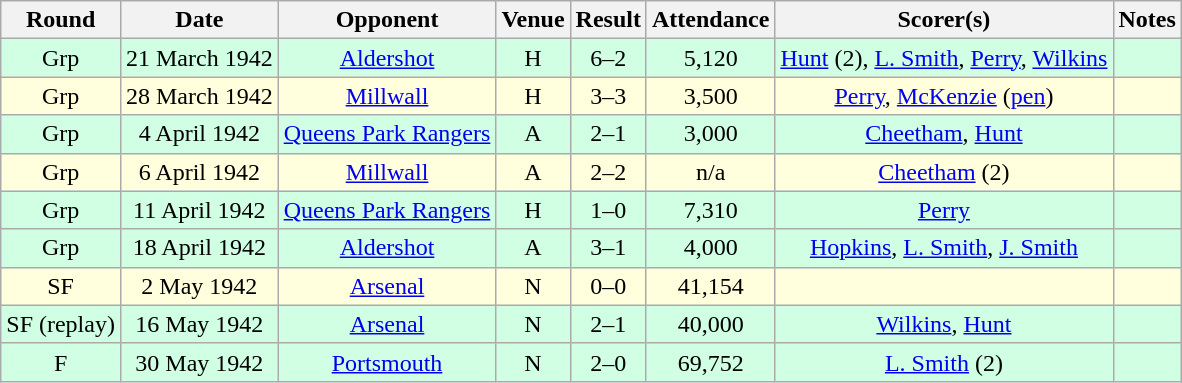<table style="text-align:center;" class="wikitable sortable">
<tr>
<th>Round</th>
<th>Date</th>
<th>Opponent</th>
<th>Venue</th>
<th>Result</th>
<th>Attendance</th>
<th>Scorer(s)</th>
<th>Notes</th>
</tr>
<tr style="background:#d0ffe3;">
<td>Grp</td>
<td>21 March 1942</td>
<td><a href='#'>Aldershot</a></td>
<td>H</td>
<td>6–2</td>
<td>5,120</td>
<td><a href='#'>Hunt</a> (2), <a href='#'>L. Smith</a>, <a href='#'>Perry</a>, <a href='#'>Wilkins</a></td>
<td></td>
</tr>
<tr style="background:#ffd;">
<td>Grp</td>
<td>28 March 1942</td>
<td><a href='#'>Millwall</a></td>
<td>H</td>
<td>3–3</td>
<td>3,500</td>
<td><a href='#'>Perry</a>, <a href='#'>McKenzie</a> (<a href='#'>pen</a>)</td>
<td></td>
</tr>
<tr style="background:#d0ffe3;">
<td>Grp</td>
<td>4 April 1942</td>
<td><a href='#'>Queens Park Rangers</a></td>
<td>A</td>
<td>2–1</td>
<td>3,000</td>
<td><a href='#'>Cheetham</a>, <a href='#'>Hunt</a></td>
<td></td>
</tr>
<tr style="background:#ffd;">
<td>Grp</td>
<td>6 April 1942</td>
<td><a href='#'>Millwall</a></td>
<td>A</td>
<td>2–2</td>
<td>n/a</td>
<td><a href='#'>Cheetham</a> (2)</td>
<td></td>
</tr>
<tr style="background:#d0ffe3;">
<td>Grp</td>
<td>11 April 1942</td>
<td><a href='#'>Queens Park Rangers</a></td>
<td>H</td>
<td>1–0</td>
<td>7,310</td>
<td><a href='#'>Perry</a></td>
<td></td>
</tr>
<tr style="background:#d0ffe3;">
<td>Grp</td>
<td>18 April 1942</td>
<td><a href='#'>Aldershot</a></td>
<td>A</td>
<td>3–1</td>
<td>4,000</td>
<td><a href='#'>Hopkins</a>, <a href='#'>L. Smith</a>, <a href='#'>J. Smith</a></td>
<td></td>
</tr>
<tr style="background:#ffd;">
<td>SF</td>
<td>2 May 1942</td>
<td><a href='#'>Arsenal</a></td>
<td>N</td>
<td>0–0</td>
<td>41,154</td>
<td></td>
<td></td>
</tr>
<tr style="background:#d0ffe3;">
<td>SF (replay)</td>
<td>16 May 1942</td>
<td><a href='#'>Arsenal</a></td>
<td>N</td>
<td>2–1</td>
<td>40,000</td>
<td><a href='#'>Wilkins</a>, <a href='#'>Hunt</a></td>
<td></td>
</tr>
<tr style="background:#d0ffe3;">
<td>F</td>
<td>30 May 1942</td>
<td><a href='#'>Portsmouth</a></td>
<td>N</td>
<td>2–0</td>
<td>69,752</td>
<td><a href='#'>L. Smith</a> (2)</td>
<td></td>
</tr>
</table>
